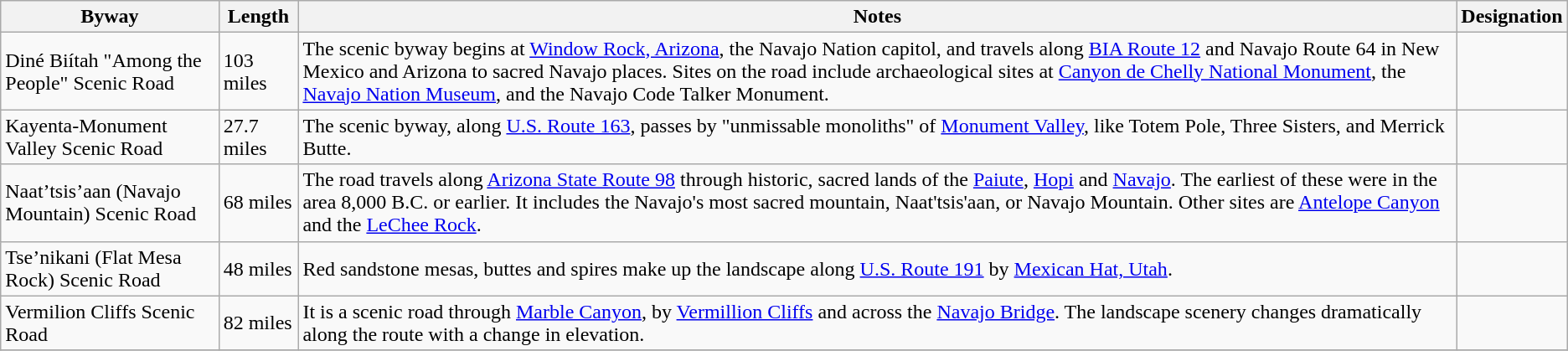<table class="wikitable sortable">
<tr>
<th>Byway</th>
<th>Length</th>
<th>Notes</th>
<th>Designation</th>
</tr>
<tr>
<td>Diné Biítah "Among the People" Scenic Road</td>
<td>103 miles</td>
<td>The scenic byway begins at <a href='#'>Window Rock, Arizona</a>, the Navajo Nation capitol, and travels along <a href='#'>BIA Route 12</a> and Navajo Route 64 in New Mexico and Arizona to sacred Navajo places. Sites on the road include archaeological sites at <a href='#'>Canyon de Chelly National Monument</a>, the <a href='#'>Navajo Nation Museum</a>, and the Navajo Code Talker Monument.</td>
<td></td>
</tr>
<tr>
<td>Kayenta-Monument Valley Scenic Road</td>
<td>27.7 miles</td>
<td>The scenic byway, along <a href='#'>U.S. Route 163</a>, passes by "unmissable monoliths" of <a href='#'>Monument Valley</a>, like Totem Pole, Three Sisters, and Merrick Butte.</td>
<td></td>
</tr>
<tr>
<td>Naat’tsis’aan (Navajo Mountain) Scenic Road</td>
<td>68 miles</td>
<td>The road travels along <a href='#'>Arizona State Route 98</a> through historic, sacred lands of the <a href='#'>Paiute</a>, <a href='#'>Hopi</a> and <a href='#'>Navajo</a>. The earliest of these were in the area 8,000 B.C. or earlier. It includes the Navajo's most sacred mountain, Naat'tsis'aan, or Navajo Mountain. Other sites are <a href='#'>Antelope Canyon</a> and the <a href='#'>LeChee Rock</a>.</td>
<td></td>
</tr>
<tr>
<td>Tse’nikani (Flat Mesa Rock) Scenic Road</td>
<td>48 miles</td>
<td>Red sandstone mesas, buttes and spires make up the landscape along <a href='#'>U.S. Route 191</a> by <a href='#'>Mexican Hat, Utah</a>.</td>
<td></td>
</tr>
<tr>
<td>Vermilion Cliffs Scenic Road</td>
<td>82 miles</td>
<td>It is a scenic road through <a href='#'>Marble Canyon</a>, by <a href='#'>Vermillion Cliffs</a> and across the <a href='#'>Navajo Bridge</a>. The landscape scenery changes dramatically along the route with a  change in elevation.</td>
<td></td>
</tr>
<tr>
</tr>
</table>
